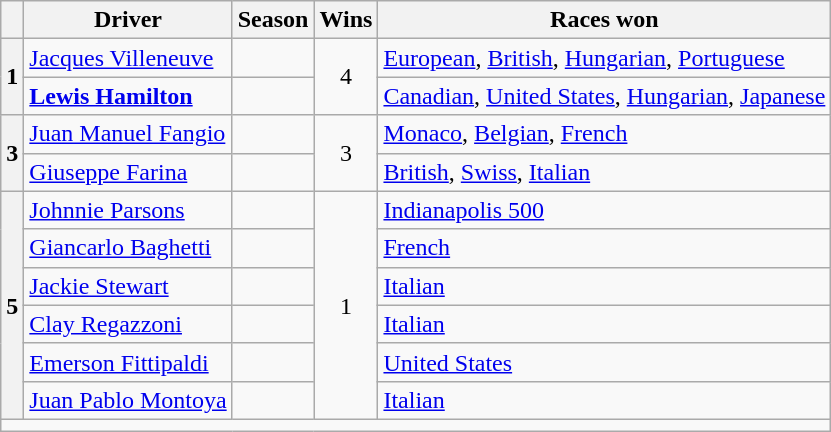<table class="wikitable">
<tr>
<th></th>
<th>Driver</th>
<th>Season</th>
<th>Wins</th>
<th>Races won</th>
</tr>
<tr>
<th rowspan=2>1</th>
<td> <a href='#'>Jacques Villeneuve</a></td>
<td align=center></td>
<td align=center rowspan=2>4</td>
<td><a href='#'>European</a>, <a href='#'>British</a>, <a href='#'>Hungarian</a>, <a href='#'>Portuguese</a></td>
</tr>
<tr>
<td> <strong><a href='#'>Lewis Hamilton</a></strong></td>
<td align=center></td>
<td><a href='#'>Canadian</a>, <a href='#'>United States</a>, <a href='#'>Hungarian</a>, <a href='#'>Japanese</a></td>
</tr>
<tr>
<th rowspan=2>3</th>
<td> <a href='#'>Juan Manuel Fangio</a></td>
<td align=center></td>
<td align=center rowspan=2>3</td>
<td><a href='#'>Monaco</a>, <a href='#'>Belgian</a>, <a href='#'>French</a></td>
</tr>
<tr>
<td> <a href='#'>Giuseppe Farina</a></td>
<td align=center></td>
<td><a href='#'>British</a>, <a href='#'>Swiss</a>, <a href='#'>Italian</a></td>
</tr>
<tr>
<th rowspan=6>5</th>
<td> <a href='#'>Johnnie Parsons</a></td>
<td align=center></td>
<td align=center rowspan=6>1</td>
<td><a href='#'>Indianapolis 500</a></td>
</tr>
<tr>
<td> <a href='#'>Giancarlo Baghetti</a></td>
<td align=center></td>
<td><a href='#'>French</a></td>
</tr>
<tr>
<td> <a href='#'>Jackie Stewart</a></td>
<td align=center></td>
<td><a href='#'>Italian</a></td>
</tr>
<tr>
<td> <a href='#'>Clay Regazzoni</a></td>
<td align=center></td>
<td><a href='#'>Italian</a></td>
</tr>
<tr>
<td> <a href='#'>Emerson Fittipaldi</a></td>
<td align=center></td>
<td><a href='#'>United States</a></td>
</tr>
<tr>
<td> <a href='#'>Juan Pablo Montoya</a></td>
<td align=center></td>
<td><a href='#'>Italian</a></td>
</tr>
<tr>
<td colspan=5></td>
</tr>
</table>
